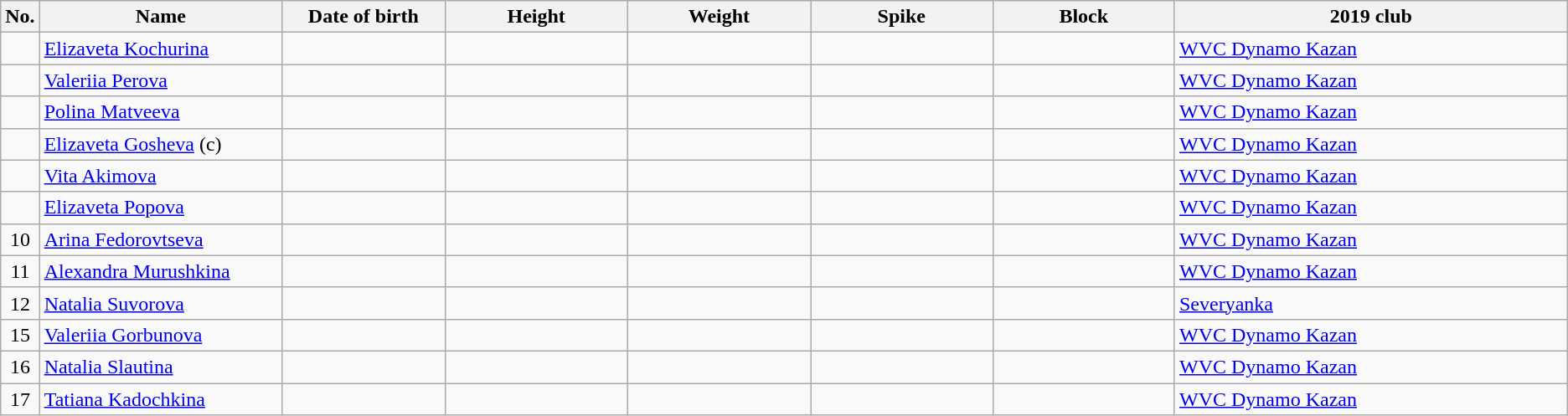<table class="wikitable sortable" style="font-size:100%; text-align:center;">
<tr>
<th>No.</th>
<th style="width:12em">Name</th>
<th style="width:8em">Date of birth</th>
<th style="width:9em">Height</th>
<th style="width:9em">Weight</th>
<th style="width:9em">Spike</th>
<th style="width:9em">Block</th>
<th style="width:20em">2019 club</th>
</tr>
<tr>
<td></td>
<td align=left><a href='#'>Elizaveta Kochurina</a></td>
<td align=right></td>
<td></td>
<td></td>
<td></td>
<td></td>
<td align=left> <a href='#'>WVC Dynamo Kazan</a></td>
</tr>
<tr>
<td></td>
<td align=left><a href='#'>Valeriia Perova</a></td>
<td align=right></td>
<td></td>
<td></td>
<td></td>
<td></td>
<td align=left> <a href='#'>WVC Dynamo Kazan</a></td>
</tr>
<tr>
<td></td>
<td align=left><a href='#'>Polina Matveeva</a></td>
<td align=right></td>
<td></td>
<td></td>
<td></td>
<td></td>
<td align=left> <a href='#'>WVC Dynamo Kazan</a></td>
</tr>
<tr>
<td></td>
<td align=left><a href='#'>Elizaveta Gosheva</a> (c)</td>
<td align=right></td>
<td></td>
<td></td>
<td></td>
<td></td>
<td align=left> <a href='#'>WVC Dynamo Kazan</a></td>
</tr>
<tr>
<td></td>
<td align=left><a href='#'>Vita Akimova</a></td>
<td align=right></td>
<td></td>
<td></td>
<td></td>
<td></td>
<td align=left> <a href='#'>WVC Dynamo Kazan</a></td>
</tr>
<tr>
<td></td>
<td align=left><a href='#'>Elizaveta Popova</a></td>
<td align=right></td>
<td></td>
<td></td>
<td></td>
<td></td>
<td align=left> <a href='#'>WVC Dynamo Kazan</a></td>
</tr>
<tr>
<td>10</td>
<td align=left><a href='#'>Arina Fedorovtseva</a></td>
<td align=right></td>
<td></td>
<td></td>
<td></td>
<td></td>
<td align=left> <a href='#'>WVC Dynamo Kazan</a></td>
</tr>
<tr>
<td>11</td>
<td align=left><a href='#'>Alexandra Murushkina</a></td>
<td align=right></td>
<td></td>
<td></td>
<td></td>
<td></td>
<td align=left> <a href='#'>WVC Dynamo Kazan</a></td>
</tr>
<tr>
<td>12</td>
<td align=left><a href='#'>Natalia Suvorova</a></td>
<td align=right></td>
<td></td>
<td></td>
<td></td>
<td></td>
<td align=left> <a href='#'>Severyanka</a></td>
</tr>
<tr>
<td>15</td>
<td align=left><a href='#'>Valeriia Gorbunova</a></td>
<td align=right></td>
<td></td>
<td></td>
<td></td>
<td></td>
<td align=left> <a href='#'>WVC Dynamo Kazan</a></td>
</tr>
<tr>
<td>16</td>
<td align=left><a href='#'>Natalia Slautina</a></td>
<td align=right></td>
<td></td>
<td></td>
<td></td>
<td></td>
<td align=left> <a href='#'>WVC Dynamo Kazan</a></td>
</tr>
<tr>
<td>17</td>
<td align=left><a href='#'>Tatiana Kadochkina</a></td>
<td align=right></td>
<td></td>
<td></td>
<td></td>
<td></td>
<td align=left> <a href='#'>WVC Dynamo Kazan</a></td>
</tr>
</table>
